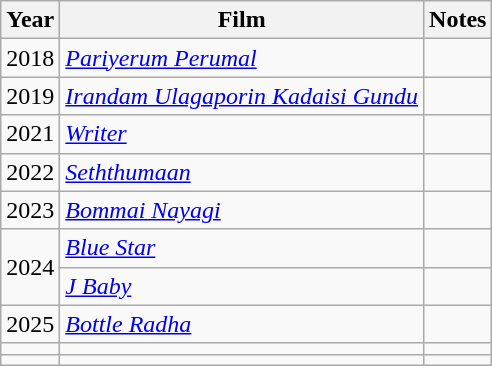<table class="wikitable">
<tr>
<th>Year</th>
<th>Film</th>
<th>Notes</th>
</tr>
<tr>
<td>2018</td>
<td><em><a href='#'>Pariyerum Perumal</a></em></td>
<td></td>
</tr>
<tr>
<td>2019</td>
<td><em><a href='#'>Irandam Ulagaporin Kadaisi Gundu</a></em></td>
<td></td>
</tr>
<tr>
<td>2021</td>
<td><em><a href='#'>Writer</a></em></td>
<td></td>
</tr>
<tr>
<td>2022</td>
<td><em><a href='#'>Seththumaan</a></em></td>
<td></td>
</tr>
<tr>
<td>2023</td>
<td><em><a href='#'>Bommai Nayagi</a></em></td>
<td></td>
</tr>
<tr>
<td rowspan="2">2024</td>
<td><em><a href='#'>Blue Star</a></em></td>
<td></td>
</tr>
<tr>
<td><em><a href='#'>J Baby</a></em></td>
<td></td>
</tr>
<tr>
<td rowspan="1">2025</td>
<td><em><a href='#'>Bottle Radha</a></em></td>
<td></td>
</tr>
<tr>
<td></td>
<td></td>
<td></td>
</tr>
<tr>
<td></td>
<td></td>
<td></td>
</tr>
</table>
